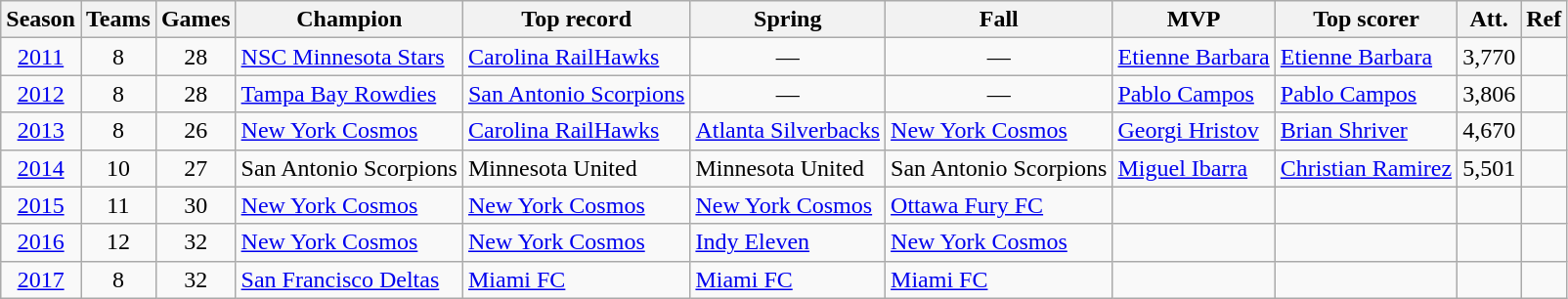<table class="wikitable sortable">
<tr>
<th>Season</th>
<th>Teams</th>
<th>Games</th>
<th>Champion</th>
<th>Top record</th>
<th>Spring</th>
<th>Fall</th>
<th>MVP</th>
<th>Top scorer</th>
<th>Att.</th>
<th>Ref</th>
</tr>
<tr>
<td align=center><a href='#'>2011</a></td>
<td align=center>8</td>
<td align=center>28</td>
<td><a href='#'>NSC Minnesota Stars</a></td>
<td><a href='#'>Carolina RailHawks</a></td>
<td align=center>—</td>
<td align=center>—</td>
<td><a href='#'>Etienne Barbara</a></td>
<td><a href='#'>Etienne Barbara</a></td>
<td>3,770</td>
<td align=center></td>
</tr>
<tr>
<td align=center><a href='#'>2012</a></td>
<td align=center>8</td>
<td align=center>28</td>
<td><a href='#'>Tampa Bay Rowdies</a></td>
<td><a href='#'>San Antonio Scorpions</a></td>
<td align=center>—</td>
<td align=center>—</td>
<td><a href='#'>Pablo Campos</a></td>
<td><a href='#'>Pablo Campos</a></td>
<td>3,806</td>
<td align=center></td>
</tr>
<tr>
<td align=center><a href='#'>2013</a></td>
<td align=center>8</td>
<td align=center>26</td>
<td><a href='#'>New York Cosmos</a></td>
<td><a href='#'>Carolina RailHawks</a></td>
<td><a href='#'>Atlanta Silverbacks</a></td>
<td><a href='#'>New York Cosmos</a></td>
<td><a href='#'>Georgi Hristov</a></td>
<td><a href='#'>Brian Shriver</a></td>
<td>4,670</td>
<td align=center></td>
</tr>
<tr>
<td align=center><a href='#'>2014</a></td>
<td align=center>10</td>
<td align=center>27</td>
<td>San Antonio Scorpions</td>
<td>Minnesota United</td>
<td>Minnesota United</td>
<td>San Antonio Scorpions</td>
<td><a href='#'>Miguel Ibarra</a></td>
<td><a href='#'>Christian Ramirez</a></td>
<td>5,501</td>
<td align=center></td>
</tr>
<tr>
<td align=center><a href='#'>2015</a></td>
<td align=center>11</td>
<td align=center>30</td>
<td><a href='#'>New York Cosmos</a></td>
<td><a href='#'>New York Cosmos</a></td>
<td><a href='#'>New York Cosmos</a></td>
<td><a href='#'>Ottawa Fury FC</a></td>
<td></td>
<td></td>
<td></td>
<td></td>
</tr>
<tr>
<td align=center><a href='#'>2016</a></td>
<td align=center>12</td>
<td align=center>32</td>
<td><a href='#'>New York Cosmos</a></td>
<td><a href='#'>New York Cosmos</a></td>
<td><a href='#'>Indy Eleven</a></td>
<td><a href='#'>New York Cosmos</a></td>
<td></td>
<td></td>
<td></td>
<td></td>
</tr>
<tr>
<td align=center><a href='#'>2017</a></td>
<td align=center>8</td>
<td align=center>32</td>
<td><a href='#'>San Francisco Deltas</a></td>
<td><a href='#'>Miami FC</a></td>
<td><a href='#'>Miami FC</a></td>
<td><a href='#'>Miami FC</a></td>
<td></td>
<td></td>
<td></td>
<td></td>
</tr>
</table>
